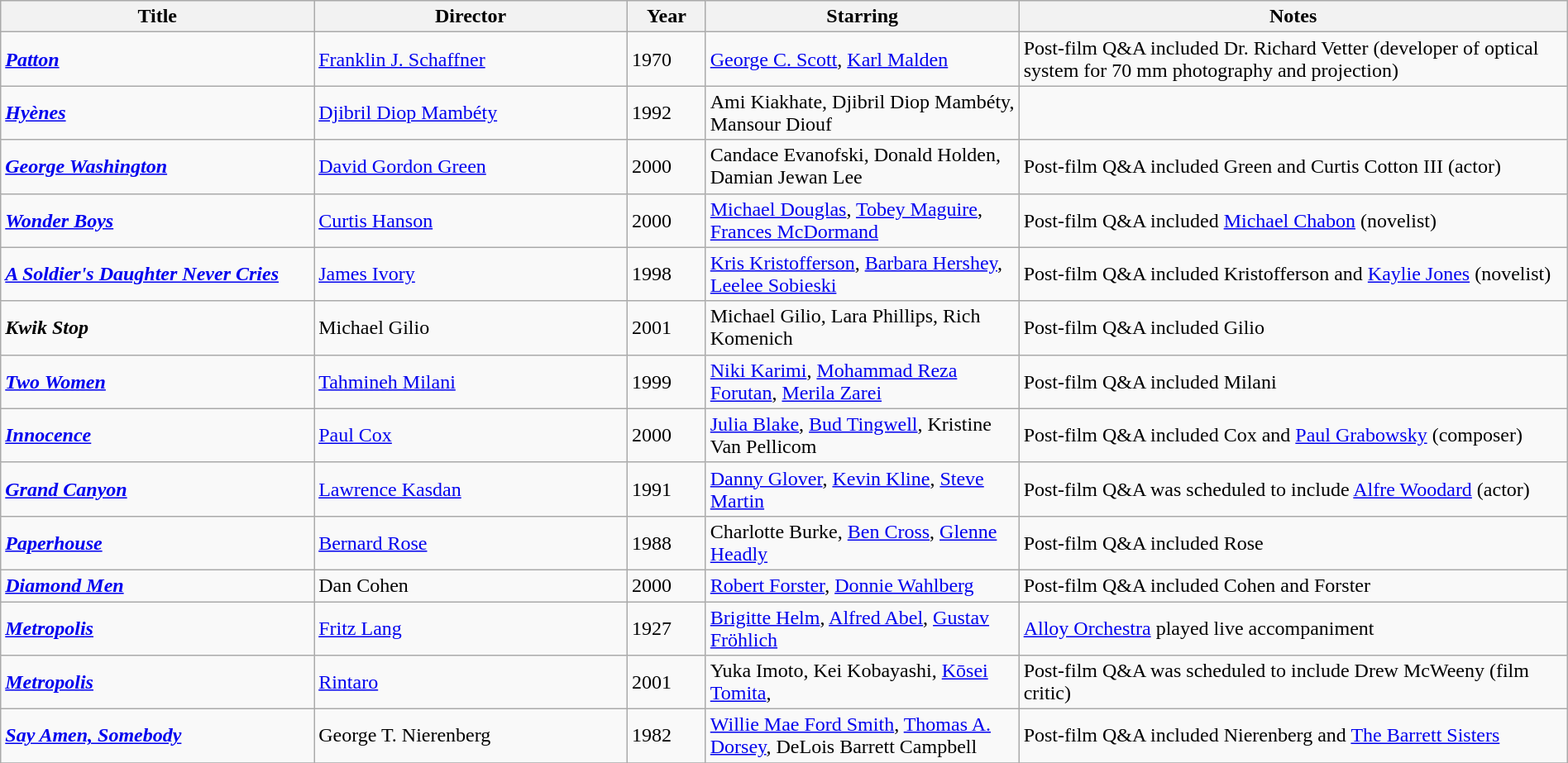<table class="wikitable sortable" style="width:100%;">
<tr>
<th style="width:20%;">Title</th>
<th style="width:20%;">Director</th>
<th style="width:5%;">Year</th>
<th style="width:20%;">Starring</th>
<th style="width:35%;">Notes</th>
</tr>
<tr>
<td><strong><em><a href='#'>Patton</a></em></strong></td>
<td><a href='#'>Franklin J. Schaffner</a></td>
<td>1970</td>
<td><a href='#'>George C. Scott</a>, <a href='#'>Karl Malden</a></td>
<td>Post-film Q&A included Dr. Richard Vetter (developer of optical system for 70 mm photography and projection)</td>
</tr>
<tr>
<td><strong><em><a href='#'>Hyènes</a></em></strong></td>
<td><a href='#'>Djibril Diop Mambéty</a></td>
<td>1992</td>
<td>Ami Kiakhate, Djibril Diop Mambéty, Mansour Diouf</td>
<td></td>
</tr>
<tr>
<td><strong><em><a href='#'>George Washington</a></em></strong></td>
<td><a href='#'>David Gordon Green</a></td>
<td>2000</td>
<td>Candace Evanofski, Donald Holden, Damian Jewan Lee</td>
<td>Post-film Q&A included Green and Curtis Cotton III (actor)</td>
</tr>
<tr>
<td><strong><em><a href='#'>Wonder Boys</a></em></strong></td>
<td><a href='#'>Curtis Hanson</a></td>
<td>2000</td>
<td><a href='#'>Michael Douglas</a>, <a href='#'>Tobey Maguire</a>, <a href='#'>Frances McDormand</a></td>
<td>Post-film Q&A included <a href='#'>Michael Chabon</a> (novelist)</td>
</tr>
<tr>
<td><strong><em><a href='#'>A Soldier's Daughter Never Cries</a></em></strong></td>
<td><a href='#'>James Ivory</a></td>
<td>1998</td>
<td><a href='#'>Kris Kristofferson</a>, <a href='#'>Barbara Hershey</a>, <a href='#'>Leelee Sobieski</a></td>
<td>Post-film Q&A included Kristofferson and <a href='#'>Kaylie Jones</a> (novelist)</td>
</tr>
<tr>
<td><strong><em>Kwik Stop</em></strong></td>
<td>Michael Gilio</td>
<td>2001</td>
<td>Michael Gilio, Lara Phillips, Rich Komenich</td>
<td>Post-film Q&A included Gilio</td>
</tr>
<tr>
<td><strong><em><a href='#'>Two Women</a></em></strong></td>
<td><a href='#'>Tahmineh Milani</a></td>
<td>1999</td>
<td><a href='#'>Niki Karimi</a>, <a href='#'>Mohammad Reza Forutan</a>, <a href='#'>Merila Zarei</a></td>
<td>Post-film Q&A included Milani</td>
</tr>
<tr>
<td><strong><em><a href='#'>Innocence</a></em></strong></td>
<td><a href='#'>Paul Cox</a></td>
<td>2000</td>
<td><a href='#'>Julia Blake</a>, <a href='#'>Bud Tingwell</a>, Kristine Van Pellicom</td>
<td>Post-film Q&A included Cox and <a href='#'>Paul Grabowsky</a> (composer)</td>
</tr>
<tr>
<td><strong><em><a href='#'>Grand Canyon</a></em></strong></td>
<td><a href='#'>Lawrence Kasdan</a></td>
<td>1991</td>
<td><a href='#'>Danny Glover</a>, <a href='#'>Kevin Kline</a>, <a href='#'>Steve Martin</a></td>
<td>Post-film Q&A was scheduled to include <a href='#'>Alfre Woodard</a> (actor)</td>
</tr>
<tr>
<td><strong><em><a href='#'>Paperhouse</a></em></strong></td>
<td><a href='#'>Bernard Rose</a></td>
<td>1988</td>
<td>Charlotte Burke, <a href='#'>Ben Cross</a>, <a href='#'>Glenne Headly</a></td>
<td>Post-film Q&A included Rose</td>
</tr>
<tr>
<td><strong><em><a href='#'>Diamond Men</a></em></strong></td>
<td>Dan Cohen</td>
<td>2000</td>
<td><a href='#'>Robert Forster</a>, <a href='#'>Donnie Wahlberg</a></td>
<td>Post-film Q&A included Cohen and Forster</td>
</tr>
<tr>
<td><strong><em><a href='#'>Metropolis</a></em></strong></td>
<td><a href='#'>Fritz Lang</a></td>
<td>1927</td>
<td><a href='#'>Brigitte Helm</a>, <a href='#'>Alfred Abel</a>, <a href='#'>Gustav Fröhlich</a></td>
<td><a href='#'>Alloy Orchestra</a> played live accompaniment</td>
</tr>
<tr>
<td><strong><em><a href='#'>Metropolis</a></em></strong></td>
<td><a href='#'>Rintaro</a></td>
<td>2001</td>
<td>Yuka Imoto, Kei Kobayashi, <a href='#'>Kōsei Tomita</a>,</td>
<td>Post-film Q&A was scheduled to include Drew McWeeny (film critic)</td>
</tr>
<tr>
<td><strong><em><a href='#'>Say Amen, Somebody</a></em></strong></td>
<td>George T. Nierenberg</td>
<td>1982</td>
<td><a href='#'>Willie Mae Ford Smith</a>, <a href='#'>Thomas A. Dorsey</a>, DeLois Barrett Campbell</td>
<td>Post-film Q&A included Nierenberg and <a href='#'>The Barrett Sisters</a></td>
</tr>
<tr>
</tr>
</table>
